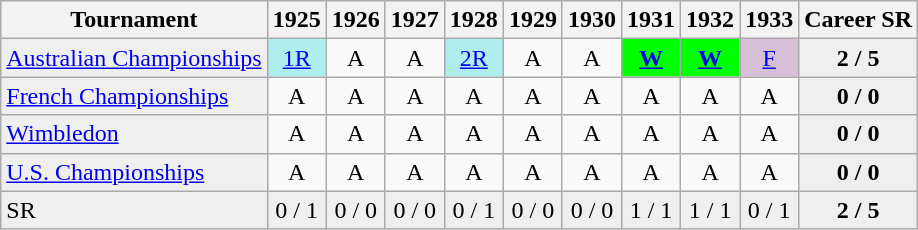<table class="wikitable">
<tr>
<th>Tournament</th>
<th>1925</th>
<th>1926</th>
<th>1927</th>
<th>1928</th>
<th>1929</th>
<th>1930</th>
<th>1931</th>
<th>1932</th>
<th>1933</th>
<th>Career SR</th>
</tr>
<tr>
<td style="background:#EFEFEF;"><a href='#'>Australian Championships</a></td>
<td align="center" style="background:#afeeee;"><a href='#'>1R</a></td>
<td align="center">A</td>
<td align="center">A</td>
<td align="center" style="background:#afeeee;"><a href='#'>2R</a></td>
<td align="center">A</td>
<td align="center">A</td>
<td align="center" style="background:#00ff00;"><strong><a href='#'>W</a></strong></td>
<td align="center" style="background:#00ff00;"><strong><a href='#'>W</a></strong></td>
<td align="center" style="background:#D8BFD8;"><a href='#'>F</a></td>
<td align="center" style="background:#EFEFEF;"><strong>2 / 5</strong></td>
</tr>
<tr>
<td style="background:#EFEFEF;"><a href='#'>French Championships</a></td>
<td align="center">A</td>
<td align="center">A</td>
<td align="center">A</td>
<td align="center">A</td>
<td align="center">A</td>
<td align="center">A</td>
<td align="center">A</td>
<td align="center">A</td>
<td align="center">A</td>
<td align="center" style="background:#EFEFEF;"><strong>0 / 0</strong></td>
</tr>
<tr>
<td style="background:#EFEFEF;"><a href='#'>Wimbledon</a></td>
<td align="center">A</td>
<td align="center">A</td>
<td align="center">A</td>
<td align="center">A</td>
<td align="center">A</td>
<td align="center">A</td>
<td align="center">A</td>
<td align="center">A</td>
<td align="center">A</td>
<td align="center" style="background:#EFEFEF;"><strong>0 / 0</strong></td>
</tr>
<tr>
<td style="background:#EFEFEF;"><a href='#'>U.S. Championships</a></td>
<td align="center">A</td>
<td align="center">A</td>
<td align="center">A</td>
<td align="center">A</td>
<td align="center">A</td>
<td align="center">A</td>
<td align="center">A</td>
<td align="center">A</td>
<td align="center">A</td>
<td align="center" style="background:#EFEFEF;"><strong>0 / 0</strong></td>
</tr>
<tr>
<td style="background:#EFEFEF;">SR</td>
<td align="center" style="background:#EFEFEF;">0 / 1</td>
<td align="center" style="background:#EFEFEF;">0 / 0</td>
<td align="center" style="background:#EFEFEF;">0 / 0</td>
<td align="center" style="background:#EFEFEF;">0 / 1</td>
<td align="center" style="background:#EFEFEF;">0 / 0</td>
<td align="center" style="background:#EFEFEF;">0 / 0</td>
<td align="center" style="background:#EFEFEF;">1 / 1</td>
<td align="center" style="background:#EFEFEF;">1 / 1</td>
<td align="center" style="background:#EFEFEF;">0 / 1</td>
<td align="center" style="background:#EFEFEF;"><strong>2 / 5</strong></td>
</tr>
</table>
